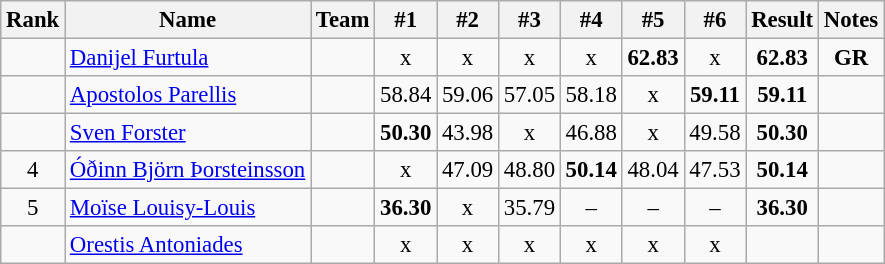<table class="wikitable sortable" style="text-align:center; font-size:95%">
<tr>
<th>Rank</th>
<th>Name</th>
<th>Team</th>
<th>#1</th>
<th>#2</th>
<th>#3</th>
<th>#4</th>
<th>#5</th>
<th>#6</th>
<th>Result</th>
<th>Notes</th>
</tr>
<tr>
<td></td>
<td align="left"><a href='#'>Danijel Furtula</a></td>
<td align=left></td>
<td>x</td>
<td>x</td>
<td>x</td>
<td>x</td>
<td><strong>62.83</strong></td>
<td>x</td>
<td><strong>62.83</strong></td>
<td><strong>GR</strong></td>
</tr>
<tr>
<td></td>
<td align="left"><a href='#'>Apostolos Parellis</a></td>
<td align=left></td>
<td>58.84</td>
<td>59.06</td>
<td>57.05</td>
<td>58.18</td>
<td>x</td>
<td><strong>59.11</strong></td>
<td><strong>59.11</strong></td>
<td></td>
</tr>
<tr>
<td></td>
<td align="left"><a href='#'>Sven Forster</a></td>
<td align=left></td>
<td><strong>50.30</strong></td>
<td>43.98</td>
<td>x</td>
<td>46.88</td>
<td>x</td>
<td>49.58</td>
<td><strong>50.30</strong></td>
<td></td>
</tr>
<tr>
<td>4</td>
<td align="left"><a href='#'>Óðinn Björn Þorsteinsson</a></td>
<td align=left></td>
<td>x</td>
<td>47.09</td>
<td>48.80</td>
<td><strong>50.14</strong></td>
<td>48.04</td>
<td>47.53</td>
<td><strong>50.14</strong></td>
<td></td>
</tr>
<tr>
<td>5</td>
<td align="left"><a href='#'>Moïse Louisy-Louis</a></td>
<td align=left></td>
<td><strong>36.30</strong></td>
<td>x</td>
<td>35.79</td>
<td>–</td>
<td>–</td>
<td>–</td>
<td><strong>36.30</strong></td>
<td></td>
</tr>
<tr>
<td></td>
<td align="left"><a href='#'>Orestis Antoniades</a></td>
<td align=left></td>
<td>x</td>
<td>x</td>
<td>x</td>
<td>x</td>
<td>x</td>
<td>x</td>
<td><strong></strong></td>
<td></td>
</tr>
</table>
